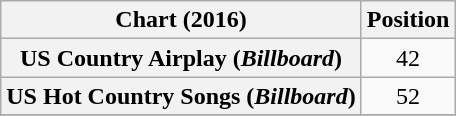<table class="wikitable sortable plainrowheaders" style="text-align:center">
<tr>
<th scope="col">Chart (2016)</th>
<th scope="col">Position</th>
</tr>
<tr>
<th scope="row">US Country Airplay (<em>Billboard</em>)</th>
<td>42</td>
</tr>
<tr>
<th scope="row">US Hot Country Songs (<em>Billboard</em>)</th>
<td>52</td>
</tr>
<tr>
</tr>
</table>
